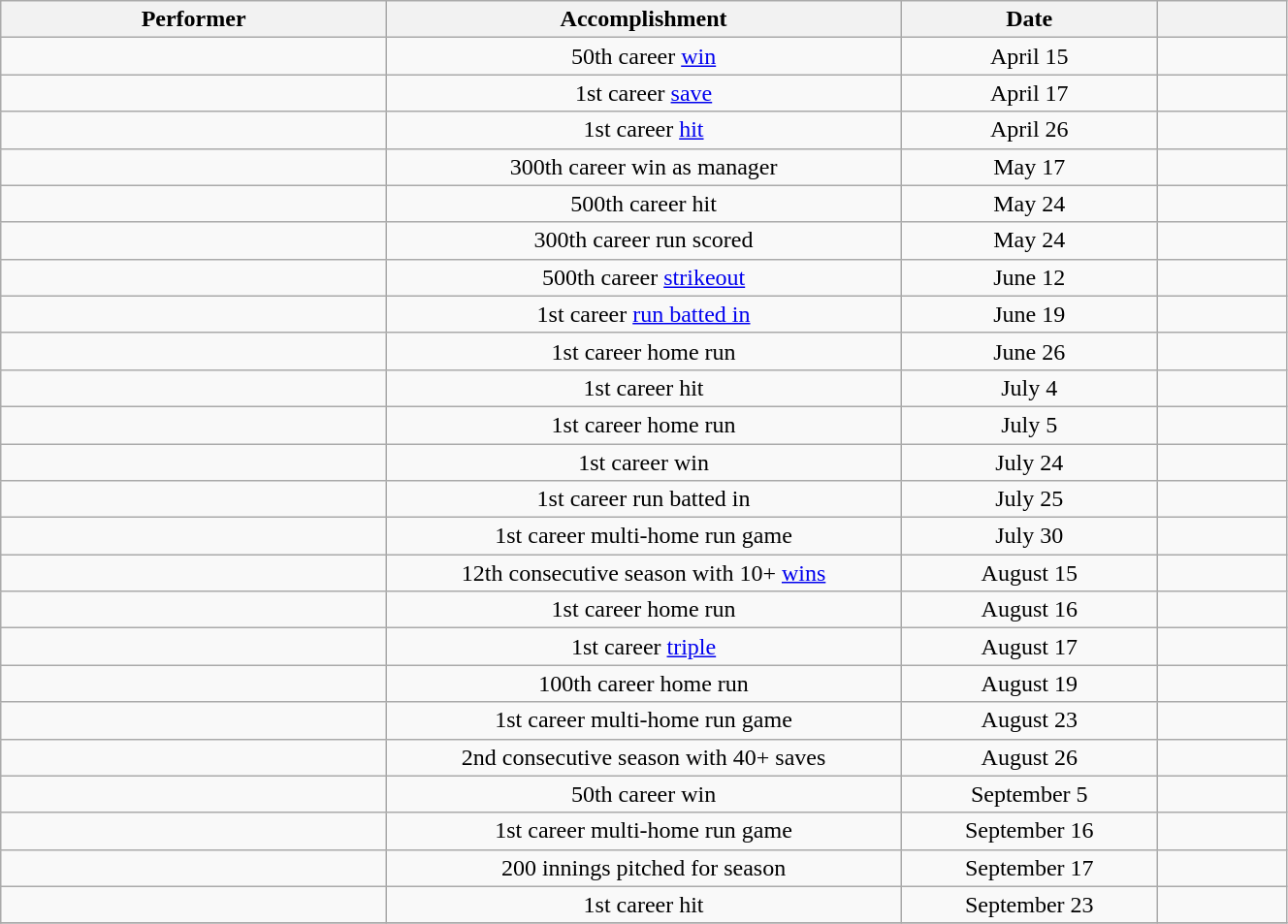<table class="wikitable sortable" style="width:70%; text-align:center;">
<tr>
<th style="width:30%;">Performer</th>
<th style="width:40%;">Accomplishment</th>
<th style="width:20%;" data-sort-type="date">Date</th>
<th style="width:10%;"></th>
</tr>
<tr>
<td></td>
<td>50th career <a href='#'>win</a></td>
<td>April 15</td>
<td></td>
</tr>
<tr>
<td></td>
<td>1st career <a href='#'>save</a></td>
<td>April 17</td>
<td></td>
</tr>
<tr>
<td></td>
<td>1st career <a href='#'>hit</a></td>
<td>April 26</td>
<td></td>
</tr>
<tr>
<td></td>
<td>300th career win as manager</td>
<td>May 17</td>
<td></td>
</tr>
<tr>
<td></td>
<td>500th career hit</td>
<td>May 24</td>
<td></td>
</tr>
<tr>
<td></td>
<td>300th career run scored</td>
<td>May 24</td>
<td></td>
</tr>
<tr>
<td></td>
<td>500th career <a href='#'>strikeout</a></td>
<td>June 12</td>
<td></td>
</tr>
<tr>
<td></td>
<td>1st career <a href='#'>run batted in</a></td>
<td>June 19</td>
<td></td>
</tr>
<tr>
<td></td>
<td>1st career home run</td>
<td>June 26</td>
<td></td>
</tr>
<tr>
<td></td>
<td>1st career hit</td>
<td>July 4</td>
<td></td>
</tr>
<tr>
<td></td>
<td>1st career home run</td>
<td>July 5</td>
<td></td>
</tr>
<tr>
<td></td>
<td>1st career win</td>
<td>July 24</td>
<td></td>
</tr>
<tr>
<td></td>
<td>1st career run batted in</td>
<td>July 25</td>
<td></td>
</tr>
<tr>
<td></td>
<td>1st career multi-home run game</td>
<td>July 30</td>
<td></td>
</tr>
<tr>
<td></td>
<td>12th consecutive season with 10+ <a href='#'>wins</a></td>
<td>August 15</td>
<td></td>
</tr>
<tr>
<td></td>
<td>1st career home run</td>
<td>August 16</td>
<td></td>
</tr>
<tr>
<td></td>
<td>1st career <a href='#'>triple</a></td>
<td>August 17</td>
<td></td>
</tr>
<tr>
<td></td>
<td>100th career home run</td>
<td>August 19</td>
<td></td>
</tr>
<tr>
<td></td>
<td>1st career multi-home run game</td>
<td>August 23</td>
<td></td>
</tr>
<tr>
<td></td>
<td>2nd consecutive season with 40+ saves</td>
<td>August 26</td>
<td></td>
</tr>
<tr>
<td></td>
<td>50th career win</td>
<td>September 5</td>
<td></td>
</tr>
<tr>
<td></td>
<td>1st career multi-home run game</td>
<td>September 16</td>
<td></td>
</tr>
<tr>
<td></td>
<td>200 innings pitched for season</td>
<td>September 17</td>
<td></td>
</tr>
<tr>
<td></td>
<td>1st career hit</td>
<td>September 23</td>
<td></td>
</tr>
<tr>
</tr>
</table>
